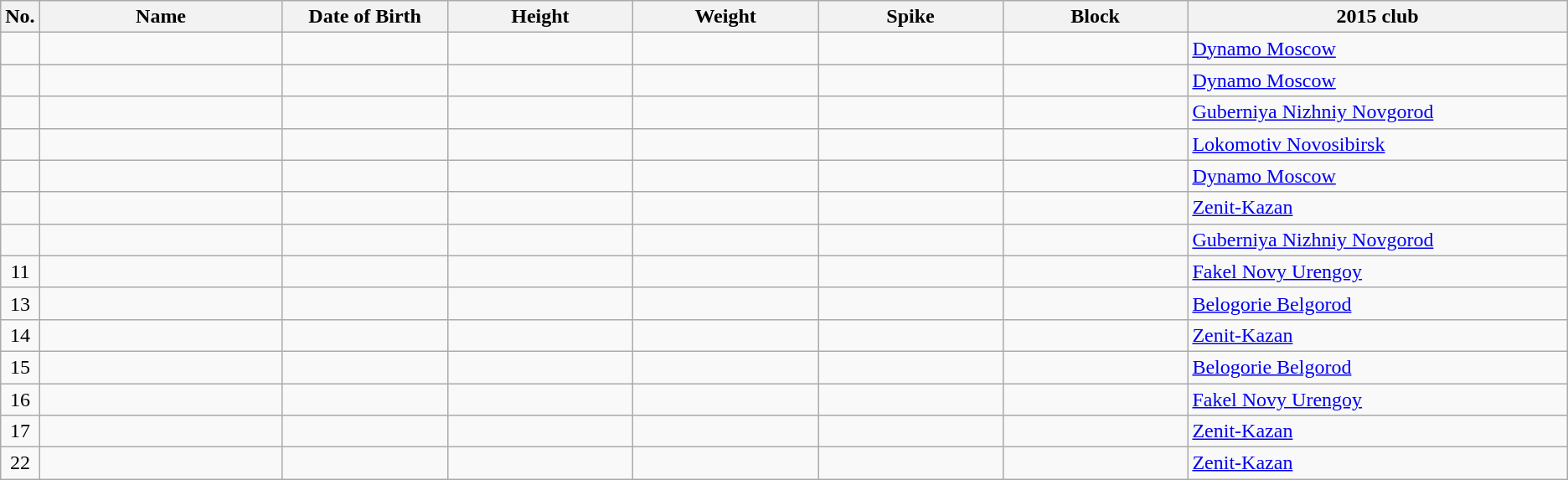<table class="wikitable sortable" style="font-size:100%; text-align:center;">
<tr>
<th>No.</th>
<th style="width:12em">Name</th>
<th style="width:8em">Date of Birth</th>
<th style="width:9em">Height</th>
<th style="width:9em">Weight</th>
<th style="width:9em">Spike</th>
<th style="width:9em">Block</th>
<th style="width:19em">2015 club</th>
</tr>
<tr>
<td></td>
<td align=left></td>
<td align=right></td>
<td></td>
<td></td>
<td></td>
<td></td>
<td align=left> <a href='#'>Dynamo Moscow</a></td>
</tr>
<tr>
<td></td>
<td align=left></td>
<td align=right></td>
<td></td>
<td></td>
<td></td>
<td></td>
<td align=left> <a href='#'>Dynamo Moscow</a></td>
</tr>
<tr>
<td></td>
<td align=left></td>
<td align=right></td>
<td></td>
<td></td>
<td></td>
<td></td>
<td align=left> <a href='#'>Guberniya Nizhniy Novgorod</a></td>
</tr>
<tr>
<td></td>
<td align=left></td>
<td align=right></td>
<td></td>
<td></td>
<td></td>
<td></td>
<td align=left> <a href='#'>Lokomotiv Novosibirsk</a></td>
</tr>
<tr>
<td></td>
<td align=left></td>
<td align=right></td>
<td></td>
<td></td>
<td></td>
<td></td>
<td align=left> <a href='#'>Dynamo Moscow</a></td>
</tr>
<tr>
<td></td>
<td align=left></td>
<td align=right></td>
<td></td>
<td></td>
<td></td>
<td></td>
<td align=left> <a href='#'>Zenit-Kazan</a></td>
</tr>
<tr>
<td></td>
<td align=left></td>
<td align=right></td>
<td></td>
<td></td>
<td></td>
<td></td>
<td align=left> <a href='#'>Guberniya Nizhniy Novgorod</a></td>
</tr>
<tr>
<td>11</td>
<td align=left></td>
<td align=right></td>
<td></td>
<td></td>
<td></td>
<td></td>
<td align=left> <a href='#'>Fakel Novy Urengoy</a></td>
</tr>
<tr>
<td>13</td>
<td align=left></td>
<td align=right></td>
<td></td>
<td></td>
<td></td>
<td></td>
<td align=left> <a href='#'>Belogorie Belgorod</a></td>
</tr>
<tr>
<td>14</td>
<td align=left></td>
<td align=right></td>
<td></td>
<td></td>
<td></td>
<td></td>
<td align=left> <a href='#'>Zenit-Kazan</a></td>
</tr>
<tr>
<td>15</td>
<td align=left></td>
<td align=right></td>
<td></td>
<td></td>
<td></td>
<td></td>
<td align=left> <a href='#'>Belogorie Belgorod</a></td>
</tr>
<tr>
<td>16</td>
<td align=left></td>
<td align=right></td>
<td></td>
<td></td>
<td></td>
<td></td>
<td align=left> <a href='#'>Fakel Novy Urengoy</a></td>
</tr>
<tr>
<td>17</td>
<td align=left></td>
<td align=right></td>
<td></td>
<td></td>
<td></td>
<td></td>
<td align=left> <a href='#'>Zenit-Kazan</a></td>
</tr>
<tr>
<td>22</td>
<td align=left></td>
<td align=right></td>
<td></td>
<td></td>
<td></td>
<td></td>
<td align=left> <a href='#'>Zenit-Kazan</a></td>
</tr>
</table>
